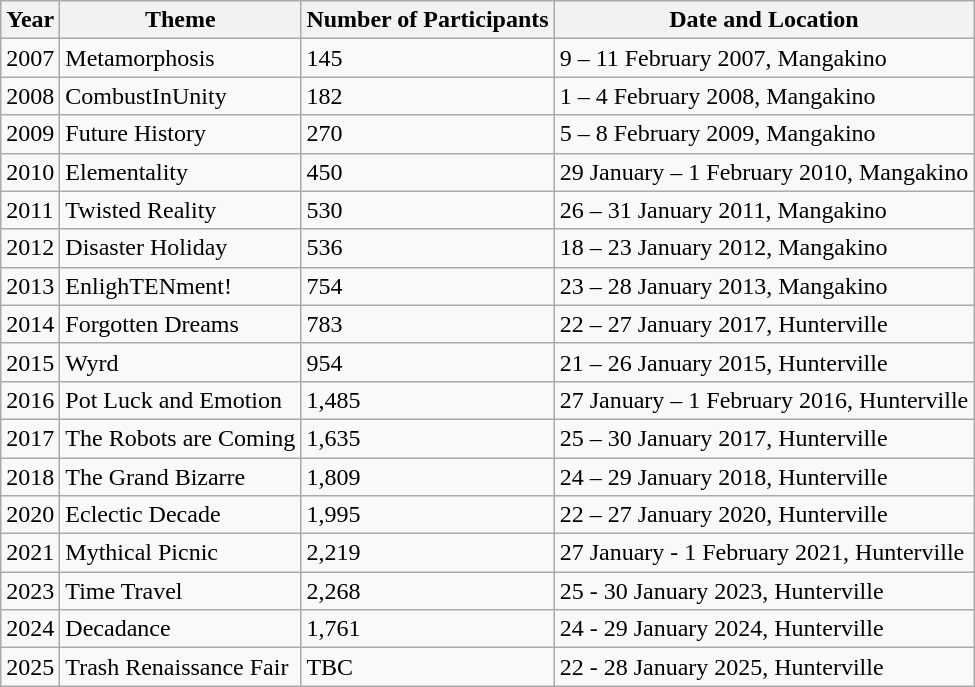<table class="wikitable">
<tr>
<th>Year</th>
<th>Theme</th>
<th>Number of Participants</th>
<th>Date and Location</th>
</tr>
<tr>
<td>2007</td>
<td>Metamorphosis</td>
<td>145</td>
<td>9 – 11 February 2007, Mangakino</td>
</tr>
<tr>
<td>2008</td>
<td>CombustInUnity</td>
<td>182</td>
<td>1 – 4 February 2008, Mangakino</td>
</tr>
<tr>
<td>2009</td>
<td>Future History</td>
<td>270</td>
<td>5 – 8 February 2009, Mangakino</td>
</tr>
<tr>
<td>2010</td>
<td>Elementality</td>
<td>450</td>
<td>29 January – 1 February 2010, Mangakino</td>
</tr>
<tr>
<td>2011</td>
<td>Twisted Reality</td>
<td>530</td>
<td>26 – 31 January 2011, Mangakino</td>
</tr>
<tr>
<td>2012</td>
<td>Disaster Holiday</td>
<td>536</td>
<td>18 – 23 January 2012, Mangakino</td>
</tr>
<tr>
<td>2013</td>
<td>EnlighTENment!</td>
<td>754</td>
<td>23 – 28 January 2013, Mangakino</td>
</tr>
<tr>
<td>2014</td>
<td>Forgotten Dreams</td>
<td>783</td>
<td>22 – 27 January 2017, Hunterville</td>
</tr>
<tr>
<td>2015</td>
<td>Wyrd</td>
<td>954</td>
<td>21 – 26 January 2015, Hunterville</td>
</tr>
<tr>
<td>2016</td>
<td>Pot Luck and Emotion</td>
<td>1,485</td>
<td>27 January – 1 February 2016, Hunterville</td>
</tr>
<tr>
<td>2017</td>
<td>The Robots are Coming</td>
<td>1,635</td>
<td>25 – 30 January 2017, Hunterville</td>
</tr>
<tr>
<td>2018</td>
<td>The Grand Bizarre</td>
<td>1,809</td>
<td>24 – 29 January 2018, Hunterville</td>
</tr>
<tr>
<td>2020</td>
<td>Eclectic Decade</td>
<td>1,995</td>
<td>22 – 27 January 2020, Hunterville</td>
</tr>
<tr>
<td>2021</td>
<td>Mythical Picnic</td>
<td>2,219</td>
<td>27 January - 1 February 2021, Hunterville</td>
</tr>
<tr>
<td>2023</td>
<td>Time Travel</td>
<td>2,268</td>
<td>25 - 30 January 2023, Hunterville</td>
</tr>
<tr>
<td>2024</td>
<td>Decadance</td>
<td>1,761</td>
<td>24 - 29 January 2024, Hunterville</td>
</tr>
<tr>
<td>2025</td>
<td>Trash Renaissance Fair</td>
<td>TBC</td>
<td>22 - 28 January 2025, Hunterville</td>
</tr>
</table>
